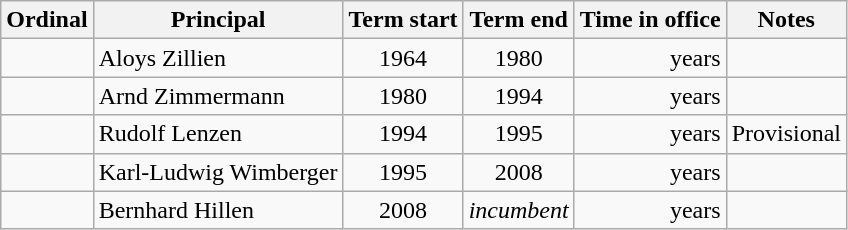<table class="wikitable">
<tr>
<th>Ordinal</th>
<th>Principal</th>
<th>Term start</th>
<th>Term end</th>
<th>Time in office</th>
<th>Notes</th>
</tr>
<tr>
<td align=center></td>
<td>Aloys Zillien</td>
<td align=center>1964</td>
<td align=center>1980</td>
<td align=right> years</td>
<td></td>
</tr>
<tr>
<td align=center></td>
<td>Arnd Zimmermann</td>
<td align=center>1980</td>
<td align=center>1994</td>
<td align=right> years</td>
<td></td>
</tr>
<tr>
<td align=center></td>
<td>Rudolf Lenzen</td>
<td align=center>1994</td>
<td align=center>1995</td>
<td align=right> years</td>
<td>Provisional</td>
</tr>
<tr>
<td align=center></td>
<td>Karl-Ludwig Wimberger</td>
<td align=center>1995</td>
<td align=center>2008</td>
<td align=right> years</td>
<td></td>
</tr>
<tr>
<td align=center></td>
<td>Bernhard Hillen</td>
<td align=center>2008</td>
<td align=center><em>incumbent</em></td>
<td align=right> years</td>
<td></td>
</tr>
</table>
